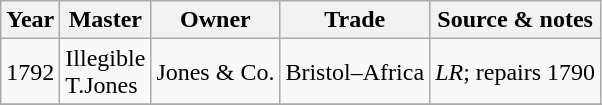<table class=" wikitable">
<tr>
<th>Year</th>
<th>Master</th>
<th>Owner</th>
<th>Trade</th>
<th>Source & notes</th>
</tr>
<tr>
<td>1792</td>
<td>Illegible<br>T.Jones</td>
<td>Jones & Co.</td>
<td>Bristol–Africa</td>
<td><em>LR</em>; repairs 1790</td>
</tr>
<tr>
</tr>
</table>
